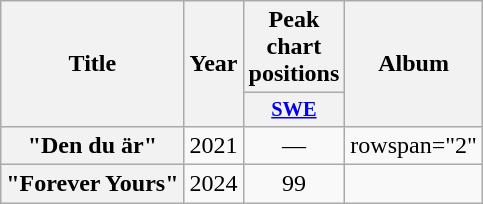<table class="wikitable plainrowheaders" style="text-align:center;">
<tr>
<th scope="col" rowspan="2">Title</th>
<th scope="col" rowspan="2">Year</th>
<th scope="col" colspan="1">Peak chart positions</th>
<th scope="col" rowspan="2">Album</th>
</tr>
<tr>
<th scope="col" style="width:3em;font-size:85%;"><a href='#'>SWE</a><br></th>
</tr>
<tr>
<th scope="row">"Den du är"</th>
<td>2021</td>
<td>—</td>
<td>rowspan="2" </td>
</tr>
<tr>
<th scope="row">"Forever Yours"</th>
<td>2024</td>
<td>99</td>
</tr>
</table>
